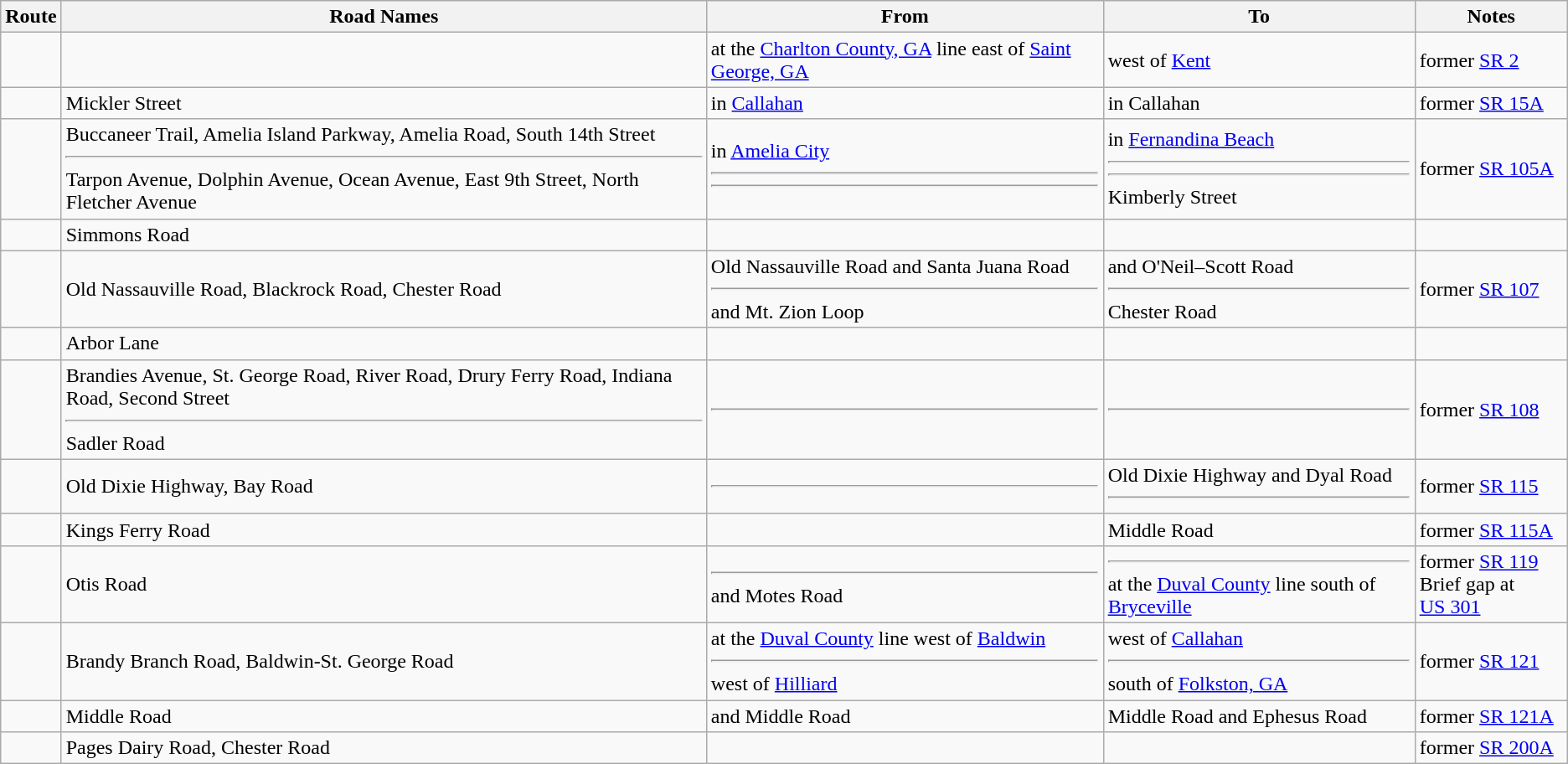<table class="wikitable sortable">
<tr>
<th>Route</th>
<th>Road Names</th>
<th class="unsortable">From</th>
<th class="unsortable">To</th>
<th class="unsortable">Notes</th>
</tr>
<tr>
<td></td>
<td></td>
<td> at the <a href='#'>Charlton County, GA</a> line east of <a href='#'>Saint George, GA</a></td>
<td> west of <a href='#'>Kent</a></td>
<td>former <a href='#'>SR 2</a></td>
</tr>
<tr>
<td></td>
<td>Mickler Street</td>
<td> in <a href='#'>Callahan</a></td>
<td> in Callahan</td>
<td>former <a href='#'>SR 15A</a></td>
</tr>
<tr>
<td></td>
<td>Buccaneer Trail, Amelia Island Parkway, Amelia Road, South 14th Street<hr>Tarpon Avenue, Dolphin Avenue, Ocean Avenue, East 9th Street, North Fletcher Avenue</td>
<td> in <a href='#'>Amelia City</a><hr><hr></td>
<td> in <a href='#'>Fernandina Beach</a><hr><hr>Kimberly Street</td>
<td>former <a href='#'>SR 105A</a></td>
</tr>
<tr>
<td></td>
<td>Simmons Road</td>
<td></td>
<td></td>
<td></td>
</tr>
<tr>
<td></td>
<td>Old Nassauville Road, Blackrock Road, Chester Road</td>
<td>Old Nassauville Road and Santa Juana Road<hr> and Mt. Zion Loop</td>
<td> and O'Neil–Scott Road<hr>Chester Road</td>
<td>former <a href='#'>SR 107</a></td>
</tr>
<tr>
<td></td>
<td>Arbor Lane</td>
<td></td>
<td></td>
<td></td>
</tr>
<tr>
<td></td>
<td>Brandies Avenue, St. George Road, River Road, Drury Ferry Road, Indiana Road, Second Street<hr>Sadler Road</td>
<td><hr></td>
<td><hr></td>
<td>former <a href='#'>SR 108</a></td>
</tr>
<tr>
<td></td>
<td>Old Dixie Highway, Bay Road</td>
<td><hr></td>
<td>Old Dixie Highway and Dyal Road<hr></td>
<td>former <a href='#'>SR 115</a></td>
</tr>
<tr>
<td></td>
<td>Kings Ferry Road</td>
<td></td>
<td>Middle Road</td>
<td>former <a href='#'>SR 115A</a></td>
</tr>
<tr>
<td></td>
<td>Otis Road</td>
<td><hr> and Motes Road</td>
<td><hr> at the <a href='#'>Duval County</a> line south of <a href='#'>Bryceville</a></td>
<td>former <a href='#'>SR 119</a><br>Brief gap at <a href='#'>US 301</a></td>
</tr>
<tr>
<td></td>
<td>Brandy Branch Road, Baldwin-St. George Road</td>
<td> at the <a href='#'>Duval County</a> line west of <a href='#'>Baldwin</a><hr> west of <a href='#'>Hilliard</a></td>
<td> west of <a href='#'>Callahan</a><hr> south of <a href='#'>Folkston, GA</a></td>
<td>former <a href='#'>SR 121</a></td>
</tr>
<tr>
<td></td>
<td>Middle Road</td>
<td> and Middle Road</td>
<td>Middle Road and Ephesus Road</td>
<td>former <a href='#'>SR 121A</a></td>
</tr>
<tr>
<td></td>
<td>Pages Dairy Road, Chester Road</td>
<td></td>
<td></td>
<td>former <a href='#'>SR 200A</a></td>
</tr>
</table>
